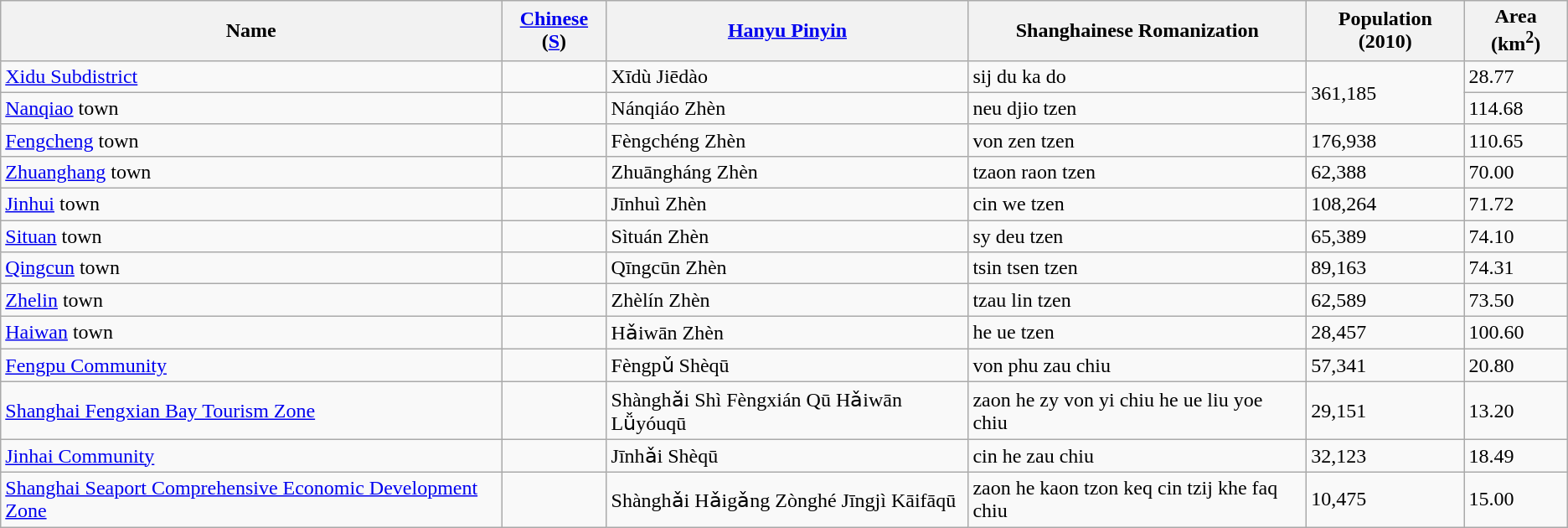<table class="wikitable">
<tr>
<th>Name</th>
<th><a href='#'>Chinese</a> (<a href='#'>S</a>)</th>
<th><a href='#'>Hanyu Pinyin</a></th>
<th>Shanghainese Romanization</th>
<th>Population (2010)</th>
<th>Area (km<sup>2</sup>)</th>
</tr>
<tr>
<td><a href='#'>Xidu Subdistrict</a></td>
<td></td>
<td>Xīdù Jiēdào</td>
<td>sij du ka do</td>
<td rowspan="2">361,185</td>
<td>28.77</td>
</tr>
<tr>
<td><a href='#'>Nanqiao</a> town</td>
<td></td>
<td>Nánqiáo Zhèn</td>
<td>neu djio tzen</td>
<td>114.68</td>
</tr>
<tr>
<td><a href='#'>Fengcheng</a> town</td>
<td></td>
<td>Fèngchéng Zhèn</td>
<td>von zen tzen</td>
<td>176,938</td>
<td>110.65</td>
</tr>
<tr>
<td><a href='#'>Zhuanghang</a> town</td>
<td></td>
<td>Zhuāngháng Zhèn</td>
<td>tzaon raon tzen</td>
<td>62,388</td>
<td>70.00</td>
</tr>
<tr>
<td><a href='#'>Jinhui</a> town</td>
<td></td>
<td>Jīnhuì Zhèn</td>
<td>cin we tzen</td>
<td>108,264</td>
<td>71.72</td>
</tr>
<tr>
<td><a href='#'>Situan</a> town</td>
<td></td>
<td>Sìtuán Zhèn</td>
<td>sy deu tzen</td>
<td>65,389</td>
<td>74.10</td>
</tr>
<tr>
<td><a href='#'>Qingcun</a> town</td>
<td></td>
<td>Qīngcūn Zhèn</td>
<td>tsin tsen tzen</td>
<td>89,163</td>
<td>74.31</td>
</tr>
<tr>
<td><a href='#'>Zhelin</a> town</td>
<td></td>
<td>Zhèlín Zhèn</td>
<td>tzau lin tzen</td>
<td>62,589</td>
<td>73.50</td>
</tr>
<tr>
<td><a href='#'>Haiwan</a> town</td>
<td></td>
<td>Hǎiwān Zhèn</td>
<td>he ue tzen</td>
<td>28,457</td>
<td>100.60</td>
</tr>
<tr>
<td><a href='#'>Fengpu Community</a></td>
<td></td>
<td>Fèngpǔ Shèqū</td>
<td>von phu zau chiu</td>
<td>57,341</td>
<td>20.80</td>
</tr>
<tr>
<td><a href='#'>Shanghai Fengxian Bay Tourism Zone</a></td>
<td></td>
<td>Shànghǎi Shì Fèngxián Qū Hǎiwān Lǚyóuqū</td>
<td>zaon he zy von yi chiu he ue liu yoe chiu</td>
<td>29,151</td>
<td>13.20</td>
</tr>
<tr>
<td><a href='#'>Jinhai Community</a></td>
<td></td>
<td>Jīnhǎi Shèqū</td>
<td>cin he zau chiu</td>
<td>32,123</td>
<td>18.49</td>
</tr>
<tr>
<td><a href='#'>Shanghai Seaport Comprehensive Economic Development Zone</a></td>
<td></td>
<td>Shànghǎi Hǎigǎng Zònghé Jīngjì Kāifāqū</td>
<td>zaon he kaon tzon keq cin tzij khe faq chiu</td>
<td>10,475</td>
<td>15.00</td>
</tr>
</table>
